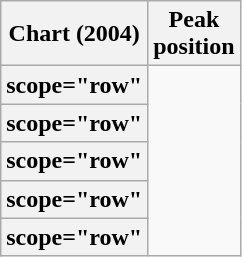<table class="wikitable sortable plainrowheaders">
<tr>
<th scope="col">Chart (2004)</th>
<th scope="col">Peak<br>position</th>
</tr>
<tr>
<th>scope="row" </th>
</tr>
<tr>
<th>scope="row" </th>
</tr>
<tr>
<th>scope="row" </th>
</tr>
<tr>
<th>scope="row" </th>
</tr>
<tr>
<th>scope="row" </th>
</tr>
</table>
